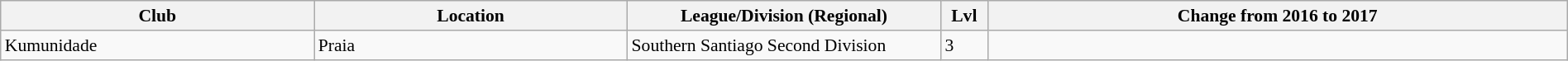<table class="wikitable sortable" width=100% style="font-size:90%">
<tr>
<th width=20%>Club</th>
<th width=20%>Location</th>
<th width=20%>League/Division (Regional)</th>
<th width=3%>Lvl</th>
<th width=37%>Change from 2016 to 2017</th>
</tr>
<tr>
<td>Kumunidade</td>
<td>Praia</td>
<td>Southern Santiago Second Division</td>
<td>3</td>
<td></td>
</tr>
</table>
